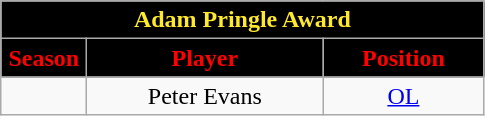<table class="wikitable sortable" style="text-align:center">
<tr>
<td colspan="4" style="background:black; color:#FFE92B;"><strong>Adam Pringle Award</strong></td>
</tr>
<tr>
<th style="width:50px; background:black; color:red;">Season</th>
<th style="width:150px; background:black; color:red;">Player</th>
<th style="width:100px; background:black; color:red;">Position</th>
</tr>
<tr>
<td></td>
<td>Peter Evans</td>
<td><a href='#'>OL</a></td>
</tr>
</table>
